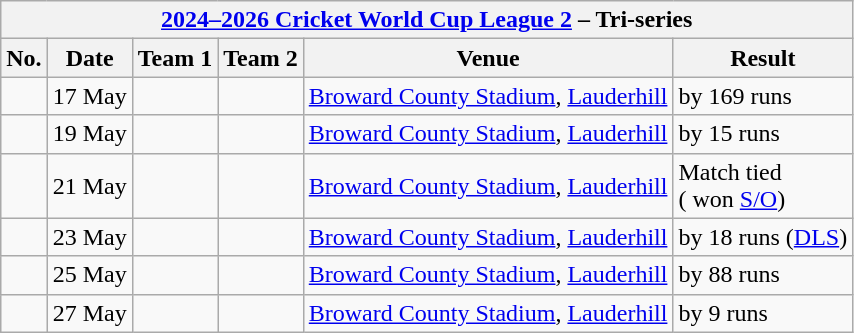<table class="wikitable">
<tr>
<th colspan="6"><a href='#'>2024–2026 Cricket World Cup League 2</a> – Tri-series</th>
</tr>
<tr>
<th>No.</th>
<th>Date</th>
<th>Team 1</th>
<th>Team 2</th>
<th>Venue</th>
<th>Result</th>
</tr>
<tr>
<td></td>
<td>17 May</td>
<td></td>
<td></td>
<td><a href='#'>Broward County Stadium</a>, <a href='#'>Lauderhill</a></td>
<td> by 169 runs</td>
</tr>
<tr>
<td></td>
<td>19 May</td>
<td></td>
<td></td>
<td><a href='#'>Broward County Stadium</a>, <a href='#'>Lauderhill</a></td>
<td> by 15 runs</td>
</tr>
<tr>
<td></td>
<td>21 May</td>
<td></td>
<td></td>
<td><a href='#'>Broward County Stadium</a>, <a href='#'>Lauderhill</a></td>
<td>Match tied<br>( won <a href='#'>S/O</a>)</td>
</tr>
<tr>
<td></td>
<td>23 May</td>
<td></td>
<td></td>
<td><a href='#'>Broward County Stadium</a>, <a href='#'>Lauderhill</a></td>
<td> by 18 runs (<a href='#'>DLS</a>)</td>
</tr>
<tr>
<td></td>
<td>25 May</td>
<td></td>
<td></td>
<td><a href='#'>Broward County Stadium</a>, <a href='#'>Lauderhill</a></td>
<td> by 88 runs</td>
</tr>
<tr>
<td></td>
<td>27 May</td>
<td></td>
<td></td>
<td><a href='#'>Broward County Stadium</a>, <a href='#'>Lauderhill</a></td>
<td> by 9 runs</td>
</tr>
</table>
